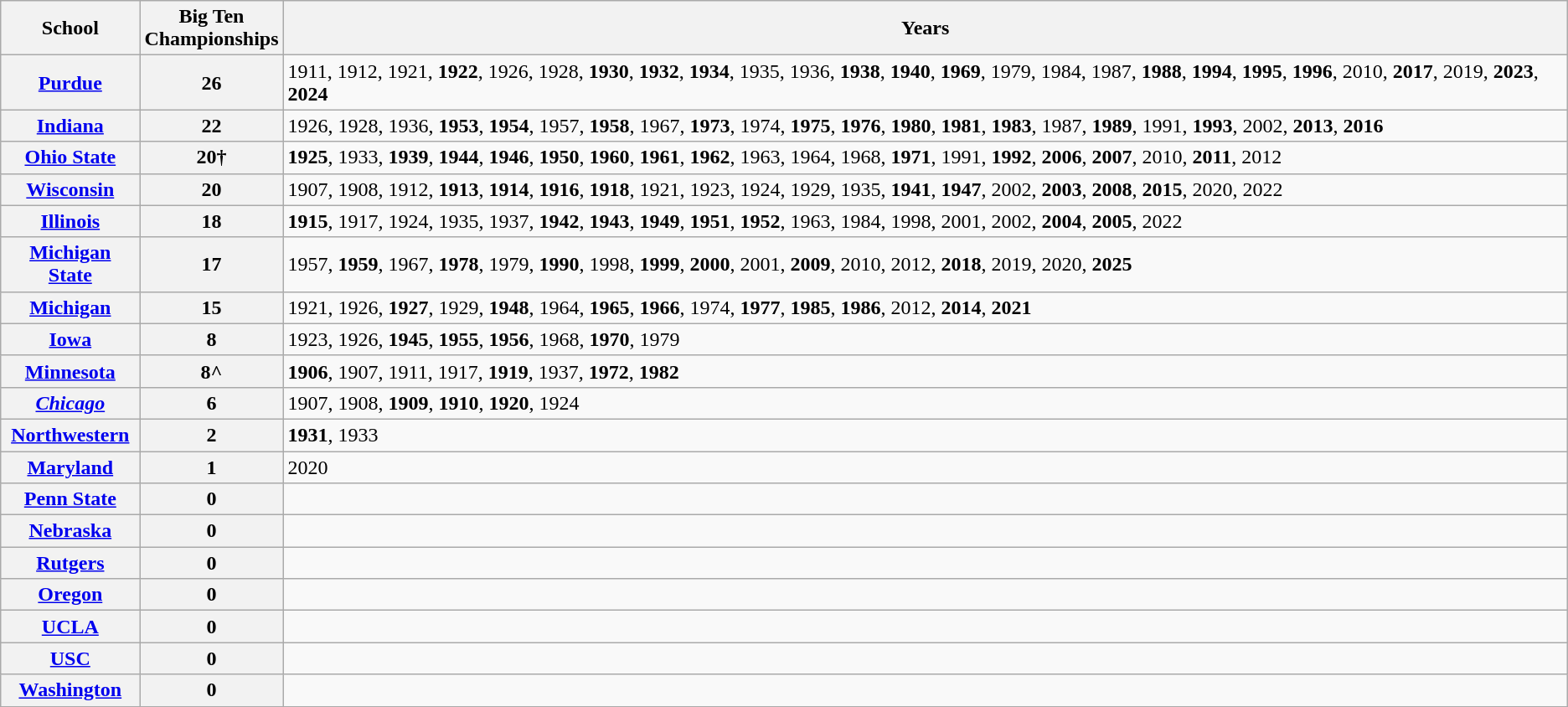<table class="wikitable" style="text-align: left;">
<tr>
<th>School</th>
<th>Big Ten<br>Championships</th>
<th>Years</th>
</tr>
<tr>
<th><a href='#'>Purdue</a></th>
<th>26</th>
<td>1911, 1912, 1921, <strong>1922</strong>, 1926, 1928, <strong>1930</strong>, <strong>1932</strong>, <strong>1934</strong>, 1935, 1936, <strong>1938</strong>, <strong>1940</strong>, <strong>1969</strong>, 1979, 1984, 1987, <strong>1988</strong>, <strong>1994</strong>, <strong>1995</strong>, <strong>1996</strong>, 2010, <strong>2017</strong>, 2019, <strong>2023</strong>, <strong>2024</strong></td>
</tr>
<tr>
<th><a href='#'>Indiana</a></th>
<th>22</th>
<td>1926, 1928, 1936, <strong>1953</strong>, <strong>1954</strong>, 1957, <strong>1958</strong>, 1967, <strong>1973</strong>, 1974, <strong>1975</strong>, <strong>1976</strong>, <strong>1980</strong>, <strong>1981</strong>, <strong>1983</strong>, 1987, <strong>1989</strong>, 1991, <strong>1993</strong>, 2002, <strong>2013</strong>, <strong>2016</strong></td>
</tr>
<tr>
<th><a href='#'>Ohio State</a></th>
<th>20†</th>
<td><strong>1925</strong>, 1933, <strong>1939</strong>, <strong>1944</strong>, <strong>1946</strong>, <strong>1950</strong>, <strong>1960</strong>, <strong>1961</strong>, <strong>1962</strong>, 1963, 1964, 1968, <strong>1971</strong>, 1991, <strong>1992</strong>, <strong>2006</strong>, <strong>2007</strong>, 2010, <strong>2011</strong>, 2012</td>
</tr>
<tr>
<th><a href='#'>Wisconsin</a></th>
<th>20</th>
<td>1907, 1908, 1912, <strong>1913</strong>, <strong>1914</strong>, <strong>1916</strong>, <strong>1918</strong>, 1921, 1923, 1924, 1929, 1935, <strong>1941</strong>, <strong>1947</strong>, 2002, <strong>2003</strong>, <strong>2008</strong>, <strong>2015</strong>, 2020, 2022</td>
</tr>
<tr>
<th><a href='#'>Illinois</a></th>
<th>18</th>
<td><strong>1915</strong>, 1917, 1924, 1935, 1937, <strong>1942</strong>, <strong>1943</strong>, <strong>1949</strong>, <strong>1951</strong>, <strong>1952</strong>, 1963, 1984, 1998, 2001, 2002, <strong>2004</strong>, <strong>2005</strong>, 2022</td>
</tr>
<tr>
<th><a href='#'>Michigan State</a></th>
<th>17</th>
<td>1957, <strong>1959</strong>, 1967, <strong>1978</strong>, 1979, <strong>1990</strong>, 1998, <strong>1999</strong>, <strong>2000</strong>, 2001, <strong>2009</strong>, 2010, 2012, <strong>2018</strong>, 2019, 2020, <strong>2025</strong></td>
</tr>
<tr>
<th><a href='#'>Michigan</a></th>
<th>15</th>
<td>1921, 1926, <strong>1927</strong>, 1929, <strong>1948</strong>, 1964, <strong>1965</strong>, <strong>1966</strong>, 1974, <strong>1977</strong>, <strong>1985</strong>, <strong>1986</strong>, 2012, <strong>2014</strong>, <strong>2021</strong></td>
</tr>
<tr>
<th><a href='#'>Iowa</a></th>
<th>8</th>
<td>1923, 1926, <strong>1945</strong>, <strong>1955</strong>, <strong>1956</strong>, 1968, <strong>1970</strong>, 1979</td>
</tr>
<tr>
<th><a href='#'>Minnesota</a></th>
<th>8^</th>
<td><strong>1906</strong>, 1907, 1911, 1917, <strong>1919</strong>, 1937, <strong>1972</strong>, <strong>1982</strong></td>
</tr>
<tr>
<th><em><a href='#'>Chicago</a></em></th>
<th>6</th>
<td>1907, 1908, <strong>1909</strong>, <strong>1910</strong>, <strong>1920</strong>, 1924</td>
</tr>
<tr>
<th><a href='#'>Northwestern</a></th>
<th>2</th>
<td><strong>1931</strong>, 1933</td>
</tr>
<tr>
<th><a href='#'>Maryland</a></th>
<th>1</th>
<td>2020</td>
</tr>
<tr>
<th><a href='#'>Penn State</a></th>
<th>0</th>
<td></td>
</tr>
<tr>
<th><a href='#'>Nebraska</a></th>
<th>0</th>
<td></td>
</tr>
<tr>
<th><a href='#'>Rutgers</a></th>
<th>0</th>
<td></td>
</tr>
<tr>
<th><a href='#'>Oregon</a></th>
<th>0</th>
<td></td>
</tr>
<tr>
<th><a href='#'>UCLA</a></th>
<th>0</th>
<td></td>
</tr>
<tr>
<th><a href='#'>USC</a></th>
<th>0</th>
<td></td>
</tr>
<tr>
<th><a href='#'>Washington</a></th>
<th>0</th>
<td></td>
</tr>
<tr>
</tr>
</table>
